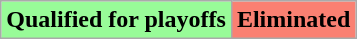<table class="wikitable">
<tr>
<td bgcolor="#98fb98"><strong>Qualified for playoffs</strong></td>
<td bgcolor="#fa8072"><strong>Eliminated</strong></td>
</tr>
</table>
